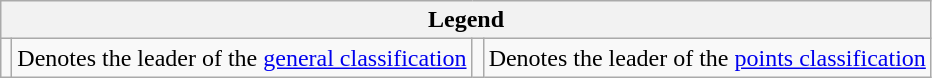<table class="wikitable">
<tr>
<th scope="col" colspan="4">Legend</th>
</tr>
<tr>
<td></td>
<td>Denotes the leader of the <a href='#'>general classification</a></td>
<td></td>
<td>Denotes the leader of the <a href='#'>points classification</a></td>
</tr>
</table>
